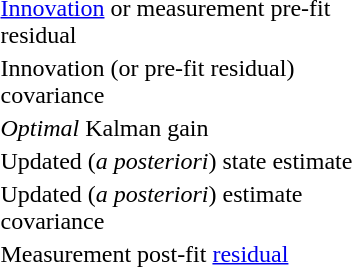<table>
<tr>
<td style="width:180pt;"><a href='#'>Innovation</a> or measurement pre-fit residual</td>
<td></td>
</tr>
<tr>
<td>Innovation (or pre-fit residual) covariance</td>
<td></td>
</tr>
<tr>
<td><em>Optimal</em> Kalman gain</td>
<td></td>
</tr>
<tr>
<td>Updated (<em>a posteriori</em>) state estimate</td>
<td></td>
</tr>
<tr>
<td>Updated (<em>a posteriori</em>) estimate covariance</td>
<td></td>
</tr>
<tr>
<td>Measurement post-fit <a href='#'>residual</a></td>
<td></td>
</tr>
</table>
